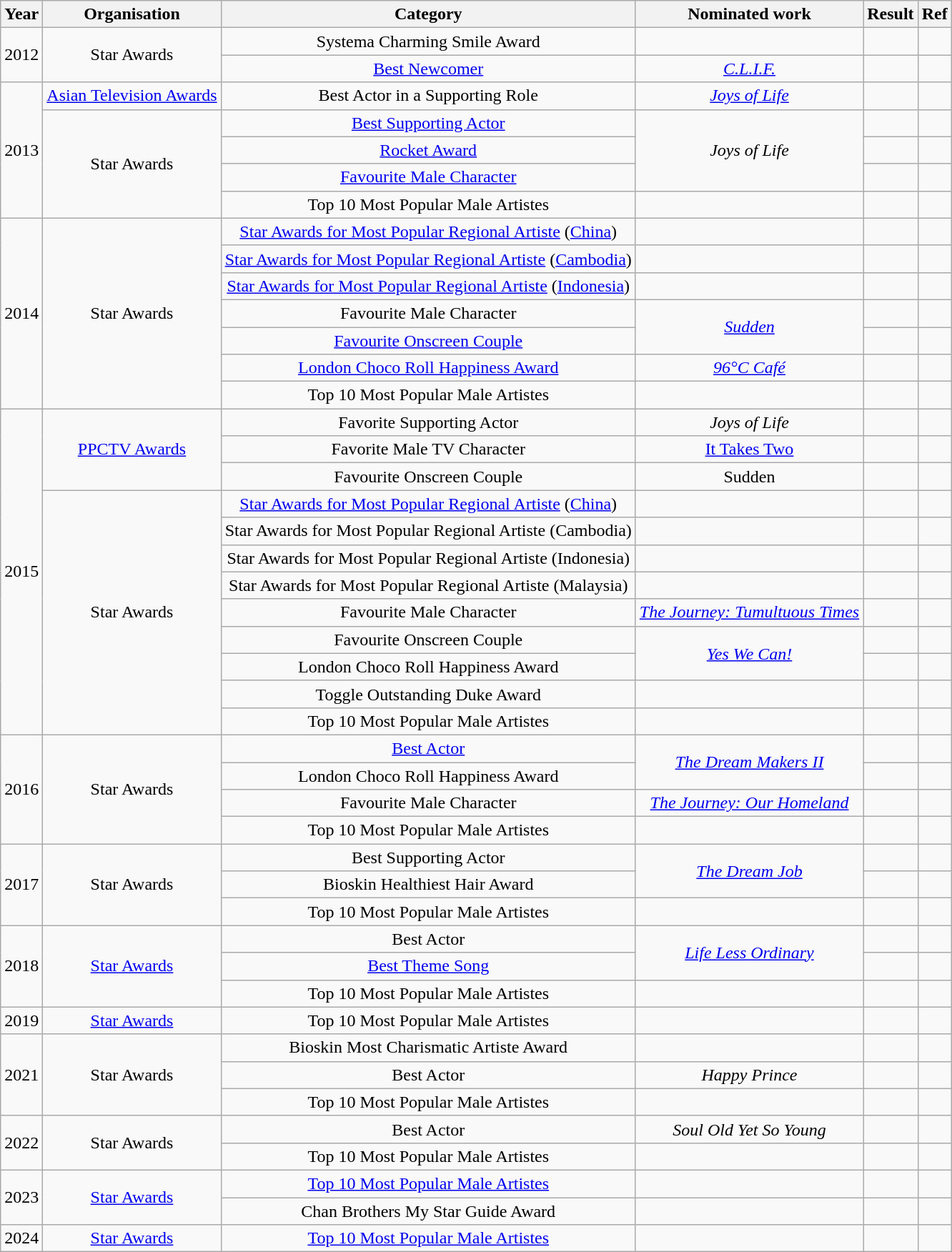<table class="wikitable sortable" style="text-align: center;">
<tr>
<th>Year</th>
<th>Organisation</th>
<th>Category</th>
<th>Nominated work</th>
<th>Result</th>
<th class="unsortable">Ref</th>
</tr>
<tr>
<td rowspan="2">2012</td>
<td rowspan="2">Star Awards</td>
<td>Systema Charming Smile Award</td>
<td></td>
<td></td>
<td></td>
</tr>
<tr>
<td><a href='#'>Best Newcomer</a></td>
<td><em><a href='#'>C.L.I.F.</a></em> </td>
<td></td>
<td></td>
</tr>
<tr>
<td rowspan="5">2013</td>
<td><a href='#'>Asian Television Awards</a></td>
<td>Best Actor in a Supporting Role</td>
<td><em><a href='#'>Joys of Life</a></em> </td>
<td></td>
<td></td>
</tr>
<tr>
<td rowspan="4">Star Awards</td>
<td><a href='#'>Best Supporting Actor</a></td>
<td rowspan="3"><em>Joys of Life</em> </td>
<td></td>
<td></td>
</tr>
<tr>
<td><a href='#'>Rocket Award</a></td>
<td></td>
<td></td>
</tr>
<tr>
<td><a href='#'>Favourite Male Character</a></td>
<td></td>
<td></td>
</tr>
<tr>
<td>Top 10 Most Popular Male Artistes</td>
<td></td>
<td></td>
<td></td>
</tr>
<tr>
<td rowspan="7">2014</td>
<td rowspan="7">Star Awards</td>
<td><a href='#'>Star Awards for Most Popular Regional Artiste</a> (<a href='#'>China</a>)</td>
<td></td>
<td></td>
<td></td>
</tr>
<tr>
<td><a href='#'>Star Awards for Most Popular Regional Artiste</a> (<a href='#'>Cambodia</a>)</td>
<td></td>
<td></td>
<td></td>
</tr>
<tr>
<td><a href='#'>Star Awards for Most Popular Regional Artiste</a> (<a href='#'>Indonesia</a>)</td>
<td></td>
<td></td>
<td></td>
</tr>
<tr>
<td>Favourite Male Character</td>
<td rowspan="2"><em><a href='#'>Sudden</a></em> </td>
<td></td>
<td></td>
</tr>
<tr>
<td><a href='#'>Favourite Onscreen Couple</a> </td>
<td></td>
<td></td>
</tr>
<tr>
<td><a href='#'>London Choco Roll Happiness Award</a></td>
<td><em><a href='#'>96°C Café</a></em> </td>
<td></td>
<td></td>
</tr>
<tr>
<td>Top 10 Most Popular Male Artistes</td>
<td></td>
<td></td>
<td></td>
</tr>
<tr>
<td rowspan="12">2015</td>
<td rowspan="3"><a href='#'>PPCTV Awards</a></td>
<td>Favorite Supporting Actor</td>
<td><em>Joys of Life</em> </td>
<td></td>
<td></td>
</tr>
<tr>
<td>Favorite Male TV Character</td>
<td><a href='#'>It Takes Two</a> </td>
<td></td>
<td></td>
</tr>
<tr>
<td>Favourite Onscreen Couple </td>
<td>Sudden </td>
<td></td>
<td></td>
</tr>
<tr>
<td rowspan="9">Star Awards</td>
<td><a href='#'>Star Awards for Most Popular Regional Artiste</a> (<a href='#'>China</a>)</td>
<td></td>
<td></td>
<td></td>
</tr>
<tr>
<td>Star Awards for Most Popular Regional Artiste (Cambodia)</td>
<td></td>
<td></td>
<td></td>
</tr>
<tr>
<td>Star Awards for Most Popular Regional Artiste (Indonesia)</td>
<td></td>
<td></td>
<td></td>
</tr>
<tr>
<td>Star Awards for Most Popular Regional Artiste (Malaysia)</td>
<td></td>
<td></td>
<td></td>
</tr>
<tr>
<td>Favourite Male Character</td>
<td><em><a href='#'>The Journey: Tumultuous Times</a></em> </td>
<td></td>
<td></td>
</tr>
<tr>
<td>Favourite Onscreen Couple </td>
<td rowspan="2"><em><a href='#'>Yes We Can!</a></em> </td>
<td></td>
<td></td>
</tr>
<tr>
<td>London Choco Roll Happiness Award</td>
<td></td>
<td></td>
</tr>
<tr>
<td>Toggle Outstanding Duke Award</td>
<td></td>
<td></td>
<td></td>
</tr>
<tr>
<td>Top 10 Most Popular Male Artistes</td>
<td></td>
<td></td>
<td></td>
</tr>
<tr>
<td rowspan="4">2016</td>
<td rowspan="4">Star Awards</td>
<td><a href='#'>Best Actor</a></td>
<td rowspan="2"><em><a href='#'>The Dream Makers II</a></em> </td>
<td></td>
<td></td>
</tr>
<tr>
<td>London Choco Roll Happiness Award</td>
<td></td>
<td></td>
</tr>
<tr>
<td>Favourite Male Character</td>
<td><em><a href='#'>The Journey: Our Homeland</a></em> </td>
<td></td>
<td></td>
</tr>
<tr>
<td>Top 10 Most Popular Male Artistes</td>
<td></td>
<td></td>
<td></td>
</tr>
<tr>
<td rowspan="3">2017</td>
<td rowspan="3">Star Awards</td>
<td>Best Supporting Actor</td>
<td rowspan="2"><em><a href='#'>The Dream Job</a></em> </td>
<td></td>
<td></td>
</tr>
<tr>
<td>Bioskin Healthiest Hair Award</td>
<td></td>
<td></td>
</tr>
<tr>
<td>Top 10 Most Popular Male Artistes</td>
<td></td>
<td></td>
<td></td>
</tr>
<tr>
<td rowspan="3">2018</td>
<td rowspan="3"><a href='#'>Star Awards</a></td>
<td>Best Actor</td>
<td rowspan="2"><em><a href='#'>Life Less Ordinary</a></em> </td>
<td></td>
<td></td>
</tr>
<tr>
<td><a href='#'>Best Theme Song</a></td>
<td></td>
<td></td>
</tr>
<tr>
<td>Top 10 Most Popular Male Artistes</td>
<td></td>
<td></td>
<td></td>
</tr>
<tr>
<td>2019</td>
<td><a href='#'>Star Awards</a></td>
<td>Top 10 Most Popular Male Artistes</td>
<td></td>
<td></td>
<td></td>
</tr>
<tr>
<td rowspan="3">2021</td>
<td rowspan="3">Star Awards</td>
<td>Bioskin Most Charismatic Artiste Award</td>
<td></td>
<td></td>
<td></td>
</tr>
<tr>
<td>Best Actor</td>
<td><em>Happy Prince</em> </td>
<td></td>
<td></td>
</tr>
<tr>
<td>Top 10 Most Popular Male Artistes</td>
<td></td>
<td></td>
<td></td>
</tr>
<tr>
<td rowspan="2">2022</td>
<td rowspan="2">Star Awards</td>
<td>Best Actor</td>
<td><em>Soul Old Yet So Young</em> </td>
<td></td>
<td></td>
</tr>
<tr>
<td>Top 10 Most Popular Male Artistes</td>
<td></td>
<td></td>
<td></td>
</tr>
<tr>
<td rowspan="2">2023</td>
<td rowspan="2"><a href='#'>Star Awards</a></td>
<td><a href='#'>Top 10 Most Popular Male Artistes</a></td>
<td></td>
<td></td>
<td></td>
</tr>
<tr>
<td>Chan Brothers My Star Guide Award</td>
<td></td>
<td></td>
<td></td>
</tr>
<tr>
<td>2024</td>
<td><a href='#'>Star Awards</a></td>
<td><a href='#'>Top 10 Most Popular Male Artistes</a></td>
<td></td>
<td></td>
<td></td>
</tr>
</table>
